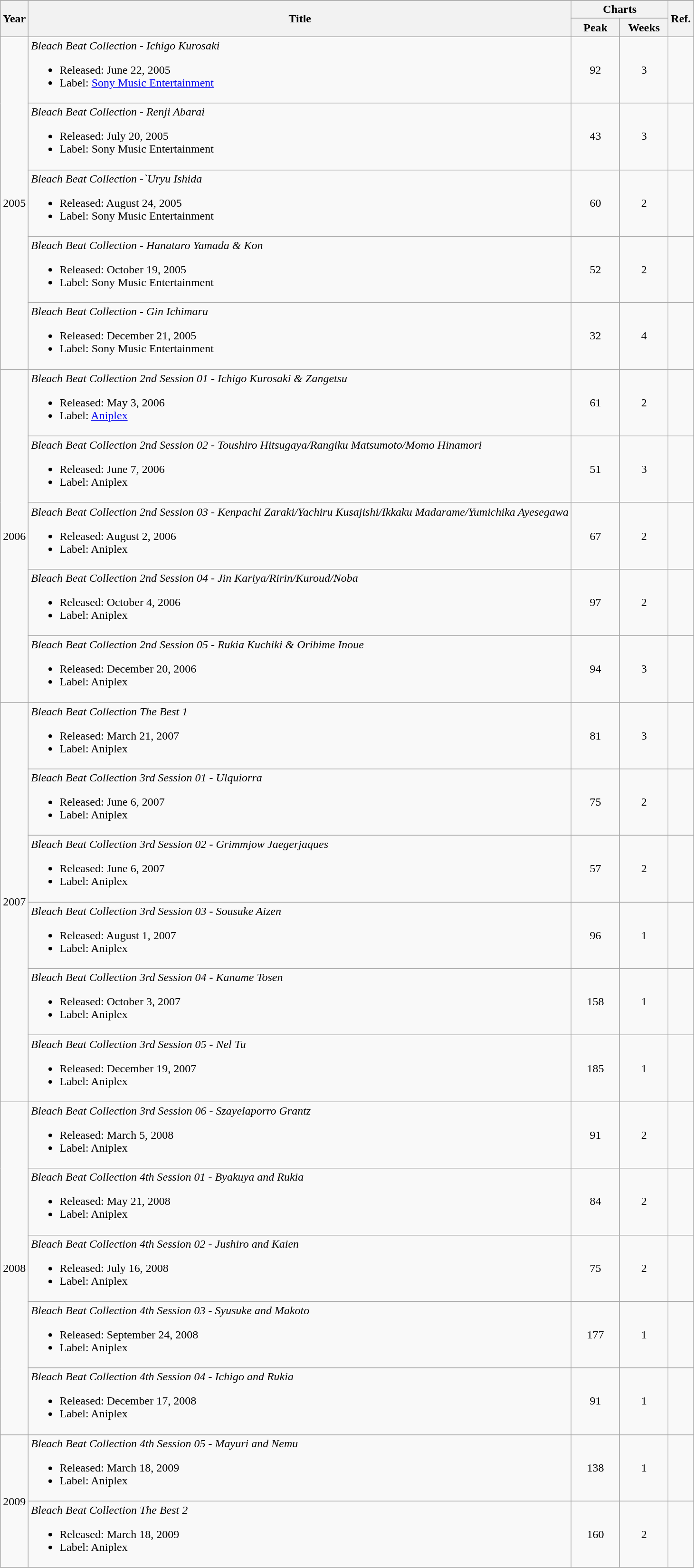<table class="wikitable">
<tr>
</tr>
<tr>
<th rowspan="2">Year</th>
<th rowspan="2">Title</th>
<th colspan="2">Charts</th>
<th rowspan="2">Ref.</th>
</tr>
<tr>
<th style="width:7%;">Peak</th>
<th style="width:7%;">Weeks</th>
</tr>
<tr>
<td style="text-align:center;" rowspan="5">2005</td>
<td align="left"><em>Bleach Beat Collection - Ichigo Kurosaki</em><br><ul><li>Released: June 22, 2005</li><li>Label: <a href='#'>Sony Music Entertainment</a></li></ul></td>
<td style="text-align:center;">92</td>
<td style="text-align:center;">3</td>
<td style="text-align:center;"></td>
</tr>
<tr>
<td align="left"><em>Bleach Beat Collection - Renji Abarai</em><br><ul><li>Released: July 20, 2005</li><li>Label: Sony Music Entertainment</li></ul></td>
<td style="text-align:center;">43</td>
<td style="text-align:center;">3</td>
<td style="text-align:center;"></td>
</tr>
<tr>
<td align="left"><em>Bleach Beat Collection -`Uryu Ishida</em><br><ul><li>Released: August 24, 2005</li><li>Label: Sony Music Entertainment</li></ul></td>
<td style="text-align:center;">60</td>
<td style="text-align:center;">2</td>
<td style="text-align:center;"></td>
</tr>
<tr>
<td align="left"><em>Bleach Beat Collection - Hanataro Yamada & Kon</em><br><ul><li>Released: October 19, 2005</li><li>Label: Sony Music Entertainment</li></ul></td>
<td style="text-align:center;">52</td>
<td style="text-align:center;">2</td>
<td style="text-align:center;"></td>
</tr>
<tr>
<td align="left"><em>Bleach Beat Collection - Gin Ichimaru</em><br><ul><li>Released: December 21, 2005</li><li>Label: Sony Music Entertainment</li></ul></td>
<td style="text-align:center;">32</td>
<td style="text-align:center;">4</td>
<td style="text-align:center;"></td>
</tr>
<tr>
<td style="text-align:center;" rowspan="5">2006</td>
<td align="left"><em>Bleach Beat Collection 2nd Session 01 - Ichigo Kurosaki & Zangetsu</em><br><ul><li>Released: May 3, 2006</li><li>Label: <a href='#'>Aniplex</a></li></ul></td>
<td style="text-align:center;">61</td>
<td style="text-align:center;">2</td>
<td style="text-align:center;"></td>
</tr>
<tr>
<td align="left"><em>Bleach Beat Collection 2nd Session 02 - Toushiro Hitsugaya/Rangiku Matsumoto/Momo Hinamori</em><br><ul><li>Released: June 7, 2006</li><li>Label: Aniplex</li></ul></td>
<td style="text-align:center;">51</td>
<td style="text-align:center;">3</td>
<td style="text-align:center;"></td>
</tr>
<tr>
<td align="left"><em>Bleach Beat Collection 2nd Session 03 - Kenpachi Zaraki/Yachiru Kusajishi/Ikkaku Madarame/Yumichika Ayesegawa</em><br><ul><li>Released: August 2, 2006</li><li>Label: Aniplex</li></ul></td>
<td style="text-align:center;">67</td>
<td style="text-align:center;">2</td>
<td style="text-align:center;"></td>
</tr>
<tr>
<td align="left"><em>Bleach Beat Collection 2nd Session 04 - Jin Kariya/Ririn/Kuroud/Noba</em><br><ul><li>Released: October 4, 2006</li><li>Label: Aniplex</li></ul></td>
<td style="text-align:center;">97</td>
<td style="text-align:center;">2</td>
<td style="text-align:center;"></td>
</tr>
<tr>
<td align="left"><em>Bleach Beat Collection 2nd Session 05 - Rukia Kuchiki & Orihime Inoue</em><br><ul><li>Released: December 20, 2006</li><li>Label: Aniplex</li></ul></td>
<td style="text-align:center;">94</td>
<td style="text-align:center;">3</td>
<td style="text-align:center;"></td>
</tr>
<tr>
<td style="text-align:center;" rowspan="6">2007</td>
<td align="left"><em>Bleach Beat Collection The Best 1</em><br><ul><li>Released: March 21, 2007</li><li>Label: Aniplex</li></ul></td>
<td style="text-align:center;">81</td>
<td style="text-align:center;">3</td>
<td style="text-align:center;"></td>
</tr>
<tr>
<td align="left"><em>Bleach Beat Collection 3rd Session 01 - Ulquiorra</em><br><ul><li>Released: June 6, 2007</li><li>Label: Aniplex</li></ul></td>
<td style="text-align:center;">75</td>
<td style="text-align:center;">2</td>
<td style="text-align:center;"></td>
</tr>
<tr>
<td align="left"><em>Bleach Beat Collection 3rd Session 02 - Grimmjow Jaegerjaques</em><br><ul><li>Released: June 6, 2007</li><li>Label: Aniplex</li></ul></td>
<td style="text-align:center;">57</td>
<td style="text-align:center;">2</td>
<td style="text-align:center;"></td>
</tr>
<tr>
<td align="left"><em>Bleach Beat Collection 3rd Session 03 - Sousuke Aizen</em><br><ul><li>Released: August 1, 2007</li><li>Label: Aniplex</li></ul></td>
<td style="text-align:center;">96</td>
<td style="text-align:center;">1</td>
<td style="text-align:center;"></td>
</tr>
<tr>
<td align="left"><em>Bleach Beat Collection 3rd Session 04 - Kaname Tosen</em><br><ul><li>Released: October 3, 2007</li><li>Label: Aniplex</li></ul></td>
<td style="text-align:center;">158</td>
<td style="text-align:center;">1</td>
<td style="text-align:center;"></td>
</tr>
<tr>
<td align="left"><em>Bleach Beat Collection 3rd Session 05 - Nel Tu</em><br><ul><li>Released: December 19, 2007</li><li>Label: Aniplex</li></ul></td>
<td style="text-align:center;">185</td>
<td style="text-align:center;">1</td>
<td style="text-align:center;"></td>
</tr>
<tr>
<td style="text-align:center;" rowspan="5">2008</td>
<td align="left"><em>Bleach Beat Collection 3rd Session 06 - Szayelaporro Grantz</em><br><ul><li>Released: March 5, 2008</li><li>Label: Aniplex</li></ul></td>
<td style="text-align:center;">91</td>
<td style="text-align:center;">2</td>
<td style="text-align:center;"></td>
</tr>
<tr>
<td align="left"><em>Bleach Beat Collection 4th Session 01 - Byakuya and Rukia</em><br><ul><li>Released: May 21, 2008</li><li>Label: Aniplex</li></ul></td>
<td style="text-align:center;">84</td>
<td style="text-align:center;">2</td>
<td style="text-align:center;"></td>
</tr>
<tr>
<td align="left"><em>Bleach Beat Collection 4th Session 02 - Jushiro and Kaien</em><br><ul><li>Released: July 16, 2008</li><li>Label: Aniplex</li></ul></td>
<td style="text-align:center;">75</td>
<td style="text-align:center;">2</td>
<td style="text-align:center;"></td>
</tr>
<tr>
<td align="left"><em>Bleach Beat Collection 4th Session 03 - Syusuke and Makoto</em><br><ul><li>Released: September 24, 2008</li><li>Label: Aniplex</li></ul></td>
<td style="text-align:center;">177</td>
<td style="text-align:center;">1</td>
<td style="text-align:center;"></td>
</tr>
<tr>
<td align="left"><em>Bleach Beat Collection 4th Session 04 - Ichigo and Rukia</em><br><ul><li>Released: December 17, 2008</li><li>Label: Aniplex</li></ul></td>
<td style="text-align:center;">91</td>
<td style="text-align:center;">1</td>
<td style="text-align:center;"></td>
</tr>
<tr>
<td style="text-align:center;" rowspan="5">2009</td>
<td align="left"><em>Bleach Beat Collection 4th Session 05 - Mayuri and Nemu</em><br><ul><li>Released: March 18, 2009</li><li>Label: Aniplex</li></ul></td>
<td style="text-align:center;">138</td>
<td style="text-align:center;">1</td>
<td style="text-align:center;"></td>
</tr>
<tr>
<td align="left"><em>Bleach Beat Collection The Best 2</em><br><ul><li>Released: March 18, 2009</li><li>Label: Aniplex</li></ul></td>
<td style="text-align:center;">160</td>
<td style="text-align:center;">2</td>
<td style="text-align:center;"></td>
</tr>
</table>
